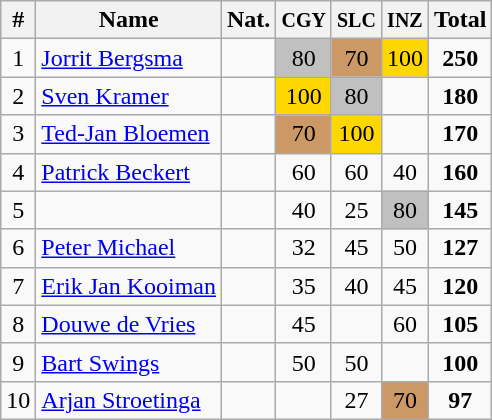<table class="wikitable" style="text-align:center;">
<tr>
<th>#</th>
<th>Name</th>
<th>Nat.</th>
<th><small>CGY</small></th>
<th><small>SLC</small></th>
<th><small>INZ</small></th>
<th>Total</th>
</tr>
<tr>
<td>1</td>
<td align=left><a href='#'>Jorrit Bergsma</a></td>
<td></td>
<td bgcolor=silver>80</td>
<td bgcolor=cc9966>70</td>
<td bgcolor=gold>100</td>
<td><strong>250</strong></td>
</tr>
<tr>
<td>2</td>
<td align=left><a href='#'>Sven Kramer</a></td>
<td></td>
<td bgcolor=gold>100</td>
<td bgcolor=silver>80</td>
<td></td>
<td><strong>180</strong></td>
</tr>
<tr>
<td>3</td>
<td align=left><a href='#'>Ted-Jan Bloemen</a></td>
<td></td>
<td bgcolor=cc9966>70</td>
<td bgcolor=gold>100</td>
<td></td>
<td><strong>170</strong></td>
</tr>
<tr>
<td>4</td>
<td align=left><a href='#'>Patrick Beckert</a></td>
<td></td>
<td>60</td>
<td>60</td>
<td>40</td>
<td><strong>160</strong></td>
</tr>
<tr>
<td>5</td>
<td align=left></td>
<td></td>
<td>40</td>
<td>25</td>
<td bgcolor=silver>80</td>
<td><strong>145</strong></td>
</tr>
<tr>
<td>6</td>
<td align=left><a href='#'>Peter Michael</a></td>
<td></td>
<td>32</td>
<td>45</td>
<td>50</td>
<td><strong>127</strong></td>
</tr>
<tr>
<td>7</td>
<td align=left><a href='#'>Erik Jan Kooiman</a></td>
<td></td>
<td>35</td>
<td>40</td>
<td>45</td>
<td><strong>120</strong></td>
</tr>
<tr>
<td>8</td>
<td align=left><a href='#'>Douwe de Vries</a></td>
<td></td>
<td>45</td>
<td></td>
<td>60</td>
<td><strong>105</strong></td>
</tr>
<tr>
<td>9</td>
<td align=left><a href='#'>Bart Swings</a></td>
<td></td>
<td>50</td>
<td>50</td>
<td></td>
<td><strong>100</strong></td>
</tr>
<tr>
<td>10</td>
<td align=left><a href='#'>Arjan Stroetinga</a></td>
<td></td>
<td></td>
<td>27</td>
<td bgcolor=cc9966>70</td>
<td><strong>97</strong></td>
</tr>
</table>
